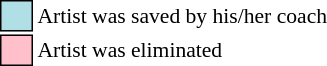<table class="toccolours"style="font-size: 90%; white-space: nowrap">
<tr>
<td style="background:#b0e0e6; border:1px solid black">     </td>
<td>Artist was saved by his/her coach</td>
</tr>
<tr>
<td style="background:pink; border:1px solid black">     </td>
<td>Artist was eliminated</td>
</tr>
</table>
